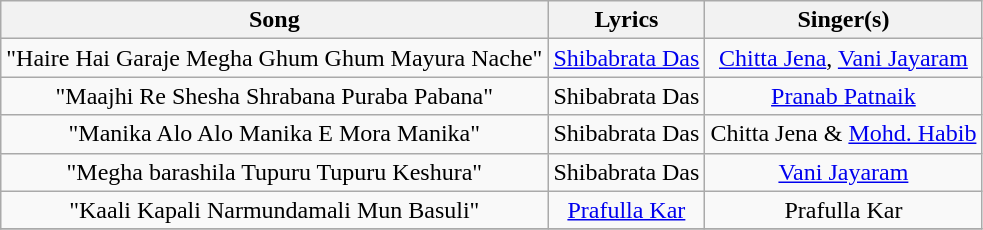<table class="wikitable sortable" style="text-align:center;">
<tr>
<th>Song</th>
<th>Lyrics</th>
<th>Singer(s)</th>
</tr>
<tr>
<td>"Haire Hai Garaje Megha Ghum Ghum Mayura Nache"</td>
<td><a href='#'>Shibabrata Das</a></td>
<td><a href='#'>Chitta Jena</a>, <a href='#'>Vani Jayaram</a></td>
</tr>
<tr>
<td>"Maajhi Re Shesha Shrabana Puraba Pabana"</td>
<td>Shibabrata Das</td>
<td><a href='#'>Pranab Patnaik</a></td>
</tr>
<tr>
<td>"Manika Alo Alo Manika E Mora Manika"</td>
<td>Shibabrata Das</td>
<td>Chitta Jena & <a href='#'>Mohd. Habib</a></td>
</tr>
<tr>
<td>"Megha barashila Tupuru Tupuru Keshura"</td>
<td>Shibabrata Das</td>
<td><a href='#'>Vani Jayaram</a></td>
</tr>
<tr>
<td>"Kaali Kapali Narmundamali Mun Basuli"</td>
<td><a href='#'>Prafulla Kar</a></td>
<td>Prafulla Kar</td>
</tr>
<tr>
</tr>
</table>
